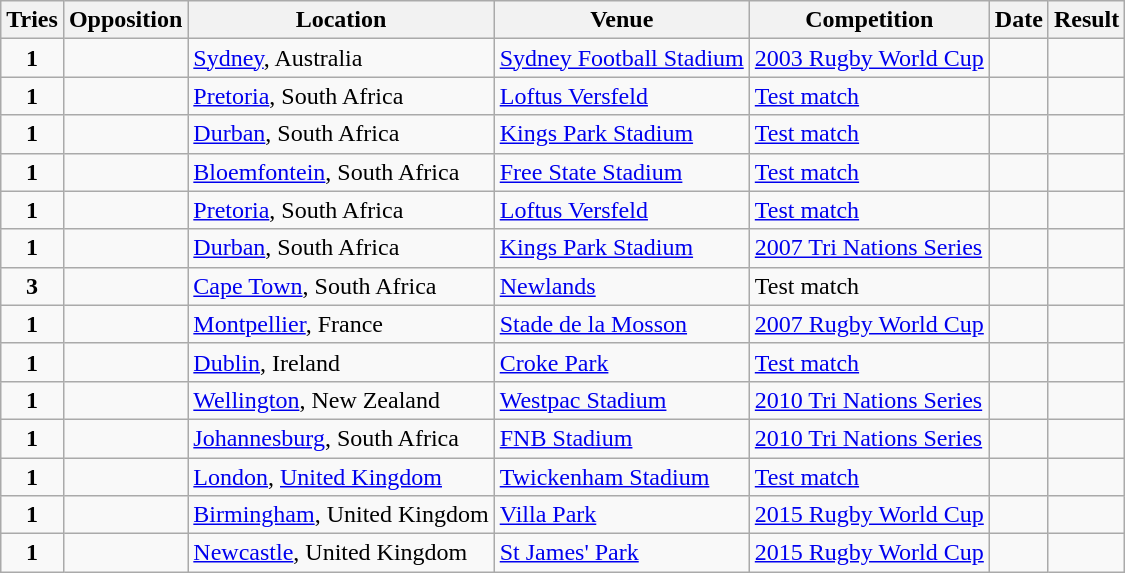<table class="wikitable sortable">
<tr>
<th>Tries</th>
<th>Opposition</th>
<th>Location</th>
<th>Venue</th>
<th>Competition</th>
<th>Date</th>
<th>Result</th>
</tr>
<tr>
<td align="center"><strong>1</strong></td>
<td></td>
<td><a href='#'>Sydney</a>, Australia</td>
<td><a href='#'>Sydney Football Stadium</a></td>
<td><a href='#'>2003 Rugby World Cup</a></td>
<td></td>
<td></td>
</tr>
<tr>
<td align="center"><strong>1</strong></td>
<td></td>
<td><a href='#'>Pretoria</a>, South Africa</td>
<td><a href='#'>Loftus Versfeld</a></td>
<td><a href='#'>Test match</a></td>
<td></td>
<td></td>
</tr>
<tr>
<td align="center"><strong>1</strong></td>
<td></td>
<td><a href='#'>Durban</a>, South Africa</td>
<td><a href='#'>Kings Park Stadium</a></td>
<td><a href='#'>Test match</a></td>
<td></td>
<td></td>
</tr>
<tr>
<td align="center"><strong>1</strong></td>
<td></td>
<td><a href='#'>Bloemfontein</a>, South Africa</td>
<td><a href='#'>Free State Stadium</a></td>
<td><a href='#'>Test match</a></td>
<td></td>
<td></td>
</tr>
<tr>
<td align="center"><strong>1</strong></td>
<td></td>
<td><a href='#'>Pretoria</a>, South Africa</td>
<td><a href='#'>Loftus Versfeld</a></td>
<td><a href='#'>Test match</a></td>
<td></td>
<td></td>
</tr>
<tr>
<td align="center"><strong>1</strong></td>
<td></td>
<td><a href='#'>Durban</a>, South Africa</td>
<td><a href='#'>Kings Park Stadium</a></td>
<td><a href='#'>2007 Tri Nations Series</a></td>
<td></td>
<td></td>
</tr>
<tr>
<td align="center"><strong>3</strong></td>
<td></td>
<td><a href='#'>Cape Town</a>, South Africa</td>
<td><a href='#'>Newlands</a></td>
<td>Test match</td>
<td></td>
<td></td>
</tr>
<tr>
<td align="center"><strong>1</strong></td>
<td></td>
<td><a href='#'>Montpellier</a>, France</td>
<td><a href='#'>Stade de la Mosson</a></td>
<td><a href='#'>2007 Rugby World Cup</a></td>
<td></td>
<td></td>
</tr>
<tr>
<td align="center"><strong>1</strong></td>
<td></td>
<td><a href='#'>Dublin</a>, Ireland</td>
<td><a href='#'>Croke Park</a></td>
<td><a href='#'>Test match</a></td>
<td></td>
<td></td>
</tr>
<tr>
<td align="center"><strong>1</strong></td>
<td></td>
<td><a href='#'>Wellington</a>, New Zealand</td>
<td><a href='#'>Westpac Stadium</a></td>
<td><a href='#'>2010 Tri Nations Series</a></td>
<td></td>
<td></td>
</tr>
<tr>
<td align="center"><strong>1</strong></td>
<td></td>
<td><a href='#'>Johannesburg</a>, South Africa</td>
<td><a href='#'>FNB Stadium</a></td>
<td><a href='#'>2010 Tri Nations Series</a></td>
<td></td>
<td></td>
</tr>
<tr>
<td align="center"><strong>1</strong></td>
<td></td>
<td><a href='#'>London</a>, <a href='#'>United Kingdom</a></td>
<td><a href='#'>Twickenham Stadium</a></td>
<td><a href='#'>Test match</a></td>
<td></td>
<td></td>
</tr>
<tr>
<td align="center"><strong>1</strong></td>
<td></td>
<td><a href='#'>Birmingham</a>, United Kingdom</td>
<td><a href='#'>Villa Park</a></td>
<td><a href='#'>2015 Rugby World Cup</a></td>
<td></td>
<td></td>
</tr>
<tr>
<td align="center"><strong>1</strong></td>
<td></td>
<td><a href='#'>Newcastle</a>, United Kingdom</td>
<td><a href='#'>St James' Park</a></td>
<td><a href='#'>2015 Rugby World Cup</a></td>
<td></td>
<td></td>
</tr>
</table>
